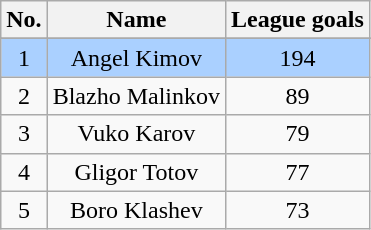<table class="wikitable" style="text-align: center;">
<tr>
<th>No.</th>
<th>Name</th>
<th>League goals</th>
</tr>
<tr>
</tr>
<tr bgcolor="AAD0FF">
<td>1</td>
<td>Angel Kimov</td>
<td>194</td>
</tr>
<tr>
<td>2</td>
<td>Blazho Malinkov</td>
<td>89</td>
</tr>
<tr>
<td>3</td>
<td>Vuko Karov</td>
<td>79</td>
</tr>
<tr>
<td>4</td>
<td>Gligor Totov</td>
<td>77</td>
</tr>
<tr>
<td>5</td>
<td>Boro Klashev</td>
<td>73</td>
</tr>
</table>
